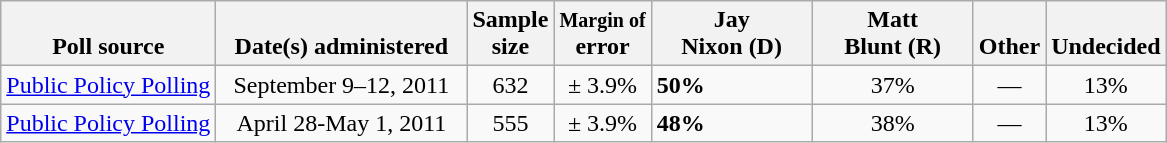<table class="wikitable">
<tr valign= bottom>
<th>Poll source</th>
<th style="width:160px;">Date(s) administered</th>
<th class=small>Sample<br>size</th>
<th><small>Margin of</small><br>error</th>
<th width=100px>Jay<br>Nixon (D)</th>
<th width=100px>Matt<br>Blunt (R)</th>
<th>Other</th>
<th>Undecided</th>
</tr>
<tr>
<td><a href='#'>Public Policy Polling</a></td>
<td align=center>September 9–12, 2011</td>
<td align=center>632</td>
<td align=center>± 3.9%</td>
<td><strong>50%</strong></td>
<td align=center>37%</td>
<td align=center>—</td>
<td align=center>13%</td>
</tr>
<tr>
<td><a href='#'>Public Policy Polling</a></td>
<td align=center>April 28-May 1, 2011</td>
<td align=center>555</td>
<td align=center>± 3.9%</td>
<td><strong>48%</strong></td>
<td align=center>38%</td>
<td align=center>—</td>
<td align=center>13%</td>
</tr>
</table>
